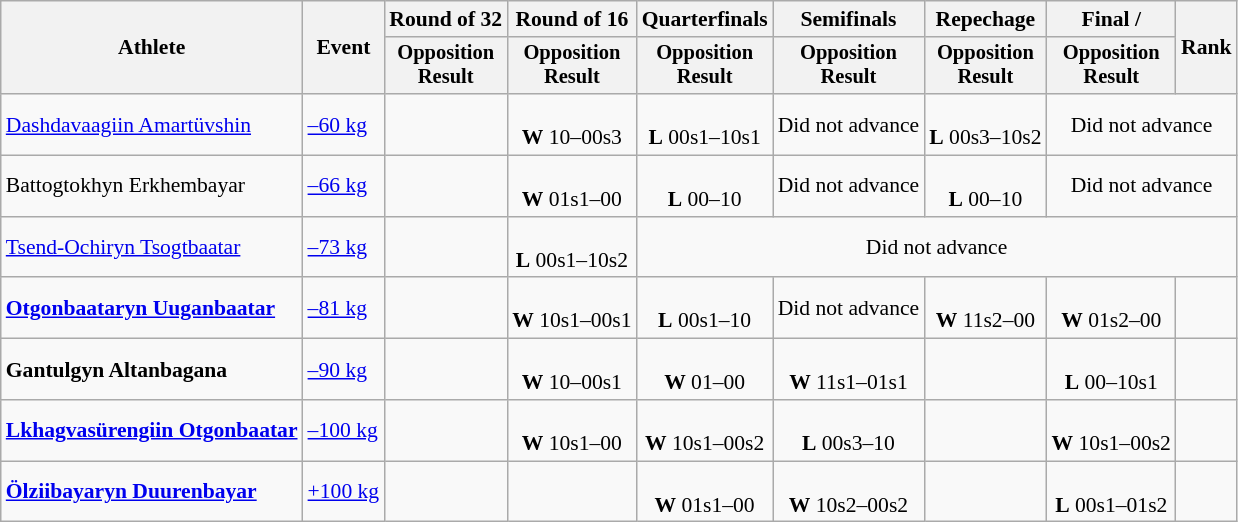<table class=wikitable style=font-size:90%;text-align:center>
<tr>
<th rowspan="2">Athlete</th>
<th rowspan="2">Event</th>
<th>Round of 32</th>
<th>Round of 16</th>
<th>Quarterfinals</th>
<th>Semifinals</th>
<th>Repechage</th>
<th>Final / </th>
<th rowspan=2>Rank</th>
</tr>
<tr style="font-size:95%">
<th>Opposition<br>Result</th>
<th>Opposition<br>Result</th>
<th>Opposition<br>Result</th>
<th>Opposition<br>Result</th>
<th>Opposition<br>Result</th>
<th>Opposition<br>Result</th>
</tr>
<tr>
<td align=left><a href='#'>Dashdavaagiin Amartüvshin</a></td>
<td align=left><a href='#'>–60 kg</a></td>
<td></td>
<td><br><strong>W</strong> 10–00s3</td>
<td><br><strong>L</strong> 00s1–10s1</td>
<td>Did not advance</td>
<td><br><strong>L</strong> 00s3–10s2</td>
<td colspan=2>Did not advance</td>
</tr>
<tr>
<td align=left>Battogtokhyn Erkhembayar</td>
<td align=left><a href='#'>–66 kg</a></td>
<td></td>
<td><br><strong>W</strong> 01s1–00</td>
<td><br><strong>L</strong> 00–10</td>
<td>Did not advance</td>
<td><br><strong>L</strong> 00–10</td>
<td colspan=2>Did not advance</td>
</tr>
<tr>
<td align=left><a href='#'>Tsend-Ochiryn Tsogtbaatar</a></td>
<td align=left><a href='#'>–73 kg</a></td>
<td></td>
<td><br><strong>L</strong> 00s1–10s2</td>
<td colspan=5>Did not advance</td>
</tr>
<tr>
<td align=left><strong><a href='#'>Otgonbaataryn Uuganbaatar</a></strong></td>
<td align=left><a href='#'>–81 kg</a></td>
<td></td>
<td><br><strong>W</strong> 10s1–00s1</td>
<td><br><strong>L</strong> 00s1–10</td>
<td>Did not advance</td>
<td><br><strong>W</strong> 11s2–00</td>
<td><br><strong>W</strong> 01s2–00</td>
<td></td>
</tr>
<tr>
<td align=left><strong>Gantulgyn Altanbagana</strong></td>
<td align=left><a href='#'>–90 kg</a></td>
<td></td>
<td><br><strong>W</strong> 10–00s1</td>
<td><br><strong>W</strong> 01–00</td>
<td><br><strong>W</strong> 11s1–01s1</td>
<td></td>
<td><br><strong>L</strong> 00–10s1</td>
<td></td>
</tr>
<tr>
<td align=left><strong><a href='#'>Lkhagvasürengiin Otgonbaatar</a></strong></td>
<td align=left><a href='#'>–100 kg</a></td>
<td></td>
<td><br><strong>W</strong> 10s1–00</td>
<td><br><strong>W</strong> 10s1–00s2</td>
<td><br><strong>L</strong> 00s3–10</td>
<td></td>
<td><br><strong>W</strong> 10s1–00s2</td>
<td></td>
</tr>
<tr>
<td align=left><strong><a href='#'>Ölziibayaryn Duurenbayar</a></strong></td>
<td align=left><a href='#'>+100 kg</a></td>
<td></td>
<td></td>
<td><br><strong>W</strong> 01s1–00</td>
<td><br><strong>W</strong> 10s2–00s2</td>
<td></td>
<td><br><strong>L</strong> 00s1–01s2</td>
<td></td>
</tr>
</table>
